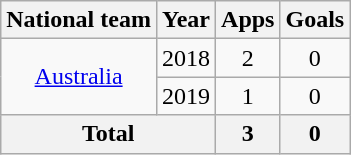<table class="wikitable" style="text-align:center">
<tr>
<th>National team</th>
<th>Year</th>
<th>Apps</th>
<th>Goals</th>
</tr>
<tr>
<td rowspan="2"><a href='#'>Australia</a></td>
<td>2018</td>
<td>2</td>
<td>0</td>
</tr>
<tr>
<td>2019</td>
<td>1</td>
<td>0</td>
</tr>
<tr>
<th colspan="2">Total</th>
<th>3</th>
<th>0</th>
</tr>
</table>
